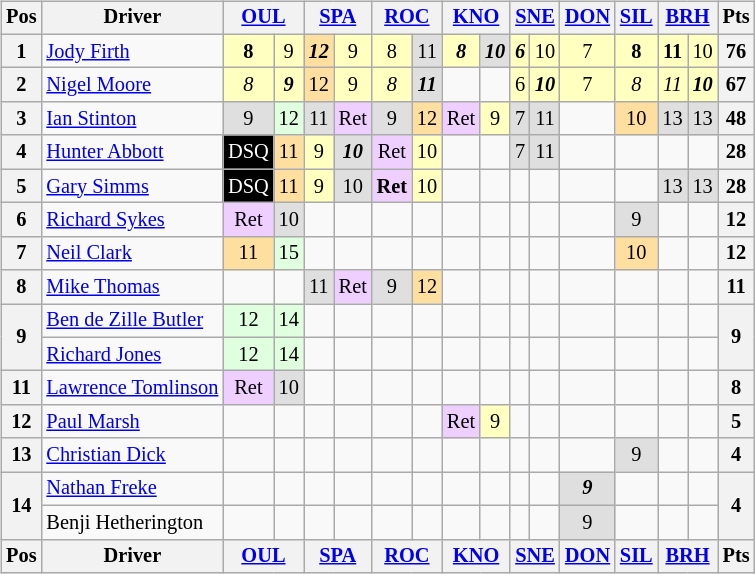<table>
<tr>
<td><br><table class="wikitable" style="font-size: 85%; text-align:center;">
<tr valign="top">
<th valign="middle">Pos</th>
<th valign="middle">Driver</th>
<th colspan=2><a href='#'>OUL</a><br></th>
<th colspan=2><a href='#'>SPA</a><br></th>
<th colspan=2><a href='#'>ROC</a><br></th>
<th colspan=2><a href='#'>KNO</a><br></th>
<th colspan=2><a href='#'>SNE</a><br></th>
<th><a href='#'>DON</a><br></th>
<th><a href='#'>SIL</a><br></th>
<th colspan=2><a href='#'>BRH</a><br></th>
<th valign="middle">Pts</th>
</tr>
<tr>
<th>1</th>
<td align=left> <a href='#'>Jody Firth</a></td>
<td style="background:#FFFFBF;"><strong>8</strong></td>
<td style="background:#FFFFBF;">9</td>
<td style="background:#FFDF9F;"><strong><em>12</em></strong></td>
<td style="background:#FFFFBF;">9</td>
<td style="background:#FFFFBF;">8</td>
<td style="background:#DFDFDF;">11</td>
<td style="background:#FFFFBF;"><strong><em>8</em></strong></td>
<td style="background:#DFDFDF;"><strong><em>10</em></strong></td>
<td style="background:#FFFFBF;"><strong><em>6</em></strong></td>
<td style="background:#FFFFBF;">10</td>
<td style="background:#FFFFBF;">7</td>
<td style="background:#FFFFBF;"><strong>8</strong></td>
<td style="background:#FFFFBF;"><strong>11</strong></td>
<td style="background:#FFFFBF;">10</td>
<th>76</th>
</tr>
<tr>
<th>2</th>
<td align=left> <a href='#'>Nigel Moore</a></td>
<td style="background:#FFFFBF;"><em>8</em></td>
<td style="background:#FFFFBF;"><strong><em>9</em></strong></td>
<td style="background:#FFDF9F;">12</td>
<td style="background:#FFFFBF;">9</td>
<td style="background:#FFFFBF;"><em>8</em></td>
<td style="background:#DFDFDF;"><strong><em>11</em></strong></td>
<td></td>
<td></td>
<td style="background:#FFFFBF;">6</td>
<td style="background:#FFFFBF;"><strong><em>10</em></strong></td>
<td style="background:#FFFFBF;">7</td>
<td style="background:#FFFFBF;"><em>8</em></td>
<td style="background:#FFFFBF;"><em>11</em></td>
<td style="background:#FFFFBF;"><strong><em>10</em></strong></td>
<th>67</th>
</tr>
<tr>
<th>3</th>
<td align=left> <a href='#'>Ian Stinton</a></td>
<td style="background:#DFDFDF;">9</td>
<td style="background:#DFFFDF;">12</td>
<td style="background:#DFDFDF;">11</td>
<td style="background:#EFCFFF;">Ret</td>
<td style="background:#DFDFDF;">9</td>
<td style="background:#FFDF9F;">12</td>
<td style="background:#EFCFFF;">Ret</td>
<td style="background:#FFFFBF;">9</td>
<td style="background:#DFDFDF;">7</td>
<td style="background:#DFDFDF;">11</td>
<td></td>
<td style="background:#FFDF9F;">10</td>
<td style="background:#DFDFDF;">13</td>
<td style="background:#DFDFDF;">13</td>
<th>48</th>
</tr>
<tr>
<th>4</th>
<td align=left> <a href='#'>Hunter Abbott</a></td>
<td style="background:black; color:white;">DSQ</td>
<td style="background:#FFDF9F;">11</td>
<td style="background:#FFFFBF;">9</td>
<td style="background:#DFDFDF;"><strong><em>10</em></strong></td>
<td style="background:#EFCFFF;">Ret</td>
<td style="background:#FFFFBF;">10</td>
<td></td>
<td></td>
<td style="background:#DFDFDF;">7</td>
<td style="background:#DFDFDF;">11</td>
<td></td>
<td></td>
<td></td>
<td></td>
<th>28</th>
</tr>
<tr>
<th>5</th>
<td align=left> <a href='#'>Gary Simms</a></td>
<td style="background:black; color:white;">DSQ</td>
<td style="background:#FFDF9F;">11</td>
<td style="background:#FFFFBF;">9</td>
<td style="background:#DFDFDF;">10</td>
<td style="background:#EFCFFF;"><strong>Ret</strong></td>
<td style="background:#FFFFBF;">10</td>
<td></td>
<td></td>
<td></td>
<td></td>
<td></td>
<td></td>
<td style="background:#DFDFDF;">13</td>
<td style="background:#DFDFDF;">13</td>
<th>28</th>
</tr>
<tr>
<th>6</th>
<td align=left> <a href='#'>Richard Sykes</a></td>
<td style="background:#EFCFFF;">Ret</td>
<td style="background:#DFDFDF;">10</td>
<td></td>
<td></td>
<td></td>
<td></td>
<td></td>
<td></td>
<td></td>
<td></td>
<td></td>
<td style="background:#DFDFDF;">9</td>
<td></td>
<td></td>
<th>12</th>
</tr>
<tr>
<th>7</th>
<td align=left> <a href='#'>Neil Clark</a></td>
<td style="background:#FFDF9F;">11</td>
<td style="background:#DFFFDF;">15</td>
<td></td>
<td></td>
<td></td>
<td></td>
<td></td>
<td></td>
<td></td>
<td></td>
<td></td>
<td style="background:#FFDF9F;">10</td>
<td></td>
<td></td>
<th>12</th>
</tr>
<tr>
<th>8</th>
<td align=left> <a href='#'>Mike Thomas</a></td>
<td></td>
<td></td>
<td style="background:#DFDFDF;">11</td>
<td style="background:#EFCFFF;">Ret</td>
<td style="background:#DFDFDF;">9</td>
<td style="background:#FFDF9F;">12</td>
<td></td>
<td></td>
<td></td>
<td></td>
<td></td>
<td></td>
<td></td>
<td></td>
<th>11</th>
</tr>
<tr>
<th rowspan=2>9</th>
<td align=left> <a href='#'>Ben de Zille Butler</a></td>
<td style="background:#DFFFDF;">12</td>
<td style="background:#DFFFDF;">14</td>
<td></td>
<td></td>
<td></td>
<td></td>
<td></td>
<td></td>
<td></td>
<td></td>
<td></td>
<td></td>
<td></td>
<td></td>
<th rowspan=2>9</th>
</tr>
<tr>
<td align=left> <a href='#'>Richard Jones</a></td>
<td style="background:#DFFFDF;">12</td>
<td style="background:#DFFFDF;">14</td>
<td></td>
<td></td>
<td></td>
<td></td>
<td></td>
<td></td>
<td></td>
<td></td>
<td></td>
<td></td>
<td></td>
<td></td>
</tr>
<tr>
<th>11</th>
<td align=left> <a href='#'>Lawrence Tomlinson</a></td>
<td style="background:#EFCFFF;">Ret</td>
<td style="background:#DFDFDF;">10</td>
<td></td>
<td></td>
<td></td>
<td></td>
<td></td>
<td></td>
<td></td>
<td></td>
<td></td>
<td></td>
<td></td>
<td></td>
<th>8</th>
</tr>
<tr>
<th>12</th>
<td align=left> <a href='#'>Paul Marsh</a></td>
<td></td>
<td></td>
<td></td>
<td></td>
<td></td>
<td></td>
<td style="background:#EFCFFF;">Ret</td>
<td style="background:#FFFFBF;">9</td>
<td></td>
<td></td>
<td></td>
<td></td>
<td></td>
<td></td>
<th>5</th>
</tr>
<tr>
<th>13</th>
<td align=left> <a href='#'>Christian Dick</a></td>
<td></td>
<td></td>
<td></td>
<td></td>
<td></td>
<td></td>
<td></td>
<td></td>
<td></td>
<td></td>
<td></td>
<td style="background:#DFDFDF;">9</td>
<td></td>
<td></td>
<th>4</th>
</tr>
<tr>
<th rowspan=2>14</th>
<td align=left> <a href='#'>Nathan Freke</a></td>
<td></td>
<td></td>
<td></td>
<td></td>
<td></td>
<td></td>
<td></td>
<td></td>
<td></td>
<td></td>
<td style="background:#DFDFDF;"><strong><em>9</em></strong></td>
<td></td>
<td></td>
<td></td>
<th rowspan=2>4</th>
</tr>
<tr>
<td align=left> Benji Hetherington</td>
<td></td>
<td></td>
<td></td>
<td></td>
<td></td>
<td></td>
<td></td>
<td></td>
<td></td>
<td></td>
<td style="background:#DFDFDF;">9</td>
<td></td>
<td></td>
<td></td>
</tr>
<tr valign="top">
<th valign="middle">Pos</th>
<th valign="middle">Driver</th>
<th colspan=2><a href='#'>OUL</a><br></th>
<th colspan=2><a href='#'>SPA</a><br></th>
<th colspan=2><a href='#'>ROC</a><br></th>
<th colspan=2><a href='#'>KNO</a><br></th>
<th colspan=2><a href='#'>SNE</a><br></th>
<th><a href='#'>DON</a><br></th>
<th><a href='#'>SIL</a><br></th>
<th colspan=2><a href='#'>BRH</a><br></th>
<th valign="middle">Pts</th>
</tr>
</table>
</td>
<td></td>
</tr>
</table>
